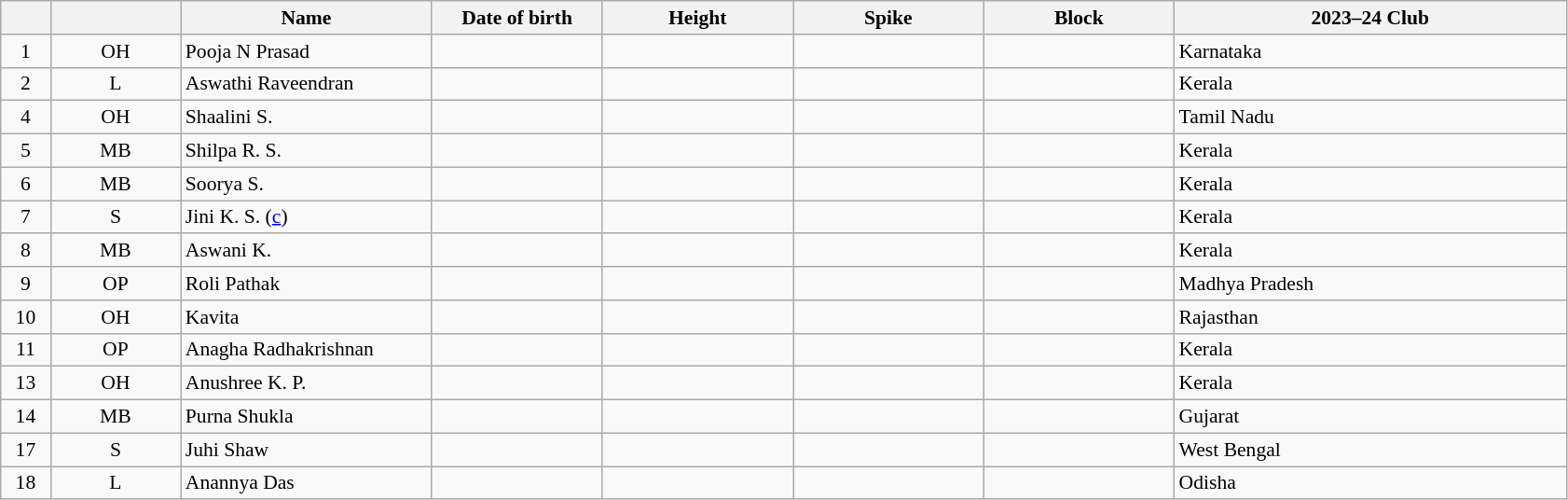<table class="wikitable sortable" style="font-size:90%; text-align:left;">
<tr>
<th style="width:2em"></th>
<th style="width:6em"></th>
<th style="width:12em">Name</th>
<th style="width:8em">Date of birth</th>
<th style="width:9em">Height</th>
<th style="width:9em">Spike</th>
<th style="width:9em">Block</th>
<th style="width:19em">2023–24 Club</th>
</tr>
<tr>
<td align=center>1</td>
<td align=center>OH</td>
<td>Pooja N Prasad</td>
<td></td>
<td></td>
<td></td>
<td></td>
<td> Karnataka</td>
</tr>
<tr>
<td align=center>2</td>
<td align=center>L</td>
<td>Aswathi Raveendran</td>
<td></td>
<td></td>
<td></td>
<td></td>
<td> Kerala</td>
</tr>
<tr>
<td align=center>4</td>
<td align=center>OH</td>
<td>Shaalini S.</td>
<td></td>
<td></td>
<td></td>
<td></td>
<td> Tamil Nadu</td>
</tr>
<tr>
<td align=center>5</td>
<td align=center>MB</td>
<td>Shilpa R. S.</td>
<td></td>
<td></td>
<td></td>
<td></td>
<td> Kerala</td>
</tr>
<tr>
<td align=center>6</td>
<td align=center>MB</td>
<td>Soorya S.</td>
<td></td>
<td></td>
<td></td>
<td></td>
<td> Kerala</td>
</tr>
<tr>
<td align=center>7</td>
<td align=center>S</td>
<td>Jini K. S. (<a href='#'>c</a>)</td>
<td></td>
<td></td>
<td></td>
<td></td>
<td> Kerala</td>
</tr>
<tr>
<td align=center>8</td>
<td align=center>MB</td>
<td>Aswani K.</td>
<td></td>
<td></td>
<td></td>
<td></td>
<td> Kerala</td>
</tr>
<tr>
<td align=center>9</td>
<td align=center>OP</td>
<td>Roli Pathak</td>
<td></td>
<td></td>
<td></td>
<td></td>
<td> Madhya Pradesh</td>
</tr>
<tr>
<td align=center>10</td>
<td align=center>OH</td>
<td>Kavita</td>
<td></td>
<td></td>
<td></td>
<td></td>
<td> Rajasthan</td>
</tr>
<tr>
<td align=center>11</td>
<td align=center>OP</td>
<td>Anagha Radhakrishnan</td>
<td></td>
<td></td>
<td></td>
<td></td>
<td> Kerala</td>
</tr>
<tr>
<td align=center>13</td>
<td align=center>OH</td>
<td>Anushree K. P.</td>
<td></td>
<td></td>
<td></td>
<td></td>
<td> Kerala</td>
</tr>
<tr>
<td align=center>14</td>
<td align=center>MB</td>
<td>Purna Shukla</td>
<td></td>
<td></td>
<td></td>
<td></td>
<td> Gujarat</td>
</tr>
<tr>
<td align=center>17</td>
<td align=center>S</td>
<td>Juhi Shaw</td>
<td></td>
<td></td>
<td></td>
<td></td>
<td> West Bengal</td>
</tr>
<tr>
<td align=center>18</td>
<td align=center>L</td>
<td>Anannya Das</td>
<td></td>
<td></td>
<td></td>
<td></td>
<td> Odisha</td>
</tr>
</table>
